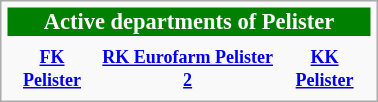<table class="infobox" style="font-size: 75%; width: 21em; text-align:center">
<tr>
<th colspan=3 style="font-size: 125%; background-color:green; color: #FFFFFF">Active departments of Pelister</th>
</tr>
<tr>
<th></th>
<th></th>
<th></th>
</tr>
<tr>
<th><a href='#'>FK Pelister</a></th>
<th><a href='#'>RK Eurofarm Pelister 2</a></th>
<th><a href='#'>KK Pelister</a></th>
</tr>
</table>
